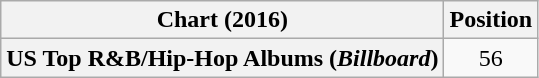<table class="wikitable plainrowheaders" style="text-align:center">
<tr>
<th scope="col">Chart (2016)</th>
<th scope="col">Position</th>
</tr>
<tr>
<th scope="row">US Top R&B/Hip-Hop Albums (<em>Billboard</em>)</th>
<td>56</td>
</tr>
</table>
